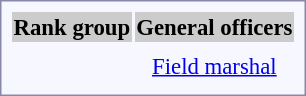<table style="border:1px solid #8888aa; background-color:#f7f8ff; padding:5px; font-size:95%; margin: 0px 12px 12px 0px; text-align:center;">
<tr bgcolor="#CCCCCC">
<th>Rank group</th>
<th>General officers</th>
</tr>
<tr>
<td rowspan=2><strong></strong><br></td>
<td></td>
</tr>
<tr>
<td><a href='#'>Field marshal</a></td>
</tr>
<tr>
</tr>
</table>
